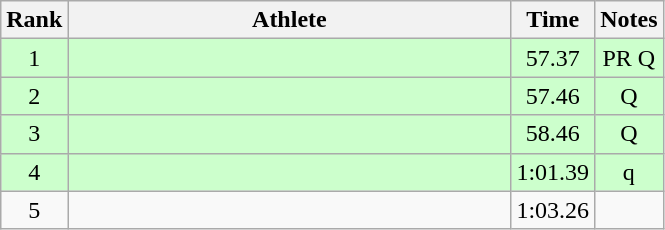<table class="wikitable" style="text-align:center">
<tr>
<th>Rank</th>
<th Style="width:18em">Athlete</th>
<th>Time</th>
<th>Notes</th>
</tr>
<tr style="background:#cfc">
<td>1</td>
<td style="text-align:left"></td>
<td>57.37</td>
<td>PR Q</td>
</tr>
<tr style="background:#cfc">
<td>2</td>
<td style="text-align:left"></td>
<td>57.46</td>
<td>Q</td>
</tr>
<tr style="background:#cfc">
<td>3</td>
<td style="text-align:left"></td>
<td>58.46</td>
<td>Q</td>
</tr>
<tr style="background:#cfc">
<td>4</td>
<td style="text-align:left"></td>
<td>1:01.39</td>
<td>q</td>
</tr>
<tr>
<td>5</td>
<td style="text-align:left"></td>
<td>1:03.26</td>
<td></td>
</tr>
</table>
